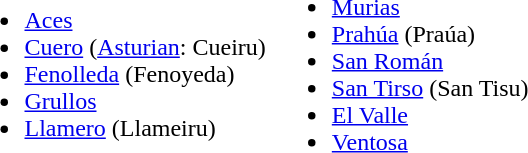<table border=0>
<tr>
<td><br><ul><li><a href='#'>Aces</a></li><li><a href='#'>Cuero</a> (<a href='#'>Asturian</a>: Cueiru)</li><li><a href='#'>Fenolleda</a> (Fenoyeda)</li><li><a href='#'>Grullos</a></li><li><a href='#'>Llamero</a> (Llameiru)</li></ul></td>
<td><br><ul><li><a href='#'>Murias</a></li><li><a href='#'>Prahúa</a> (Praúa)</li><li><a href='#'>San Román</a></li><li><a href='#'>San Tirso</a> (San Tisu)</li><li><a href='#'>El Valle</a></li><li><a href='#'>Ventosa</a></li></ul></td>
</tr>
</table>
